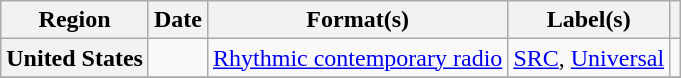<table class="wikitable plainrowheaders" style="text-align:left">
<tr>
<th scope="col">Region</th>
<th scope="col">Date</th>
<th scope="col">Format(s)</th>
<th scope="col">Label(s)</th>
<th scope="col"></th>
</tr>
<tr>
<th scope="row">United States</th>
<td></td>
<td><a href='#'>Rhythmic contemporary radio</a></td>
<td><a href='#'>SRC</a>, <a href='#'>Universal</a></td>
<td></td>
</tr>
<tr>
</tr>
</table>
